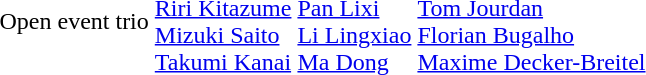<table>
<tr>
<td>Open event trio</td>
<td><br><a href='#'>Riri Kitazume</a><br><a href='#'>Mizuki Saito</a><br><a href='#'>Takumi Kanai</a></td>
<td><br><a href='#'>Pan Lixi</a><br><a href='#'>Li Lingxiao</a><br><a href='#'>Ma Dong</a></td>
<td><br><a href='#'>Tom Jourdan</a><br><a href='#'>Florian Bugalho</a><br><a href='#'>Maxime Decker-Breitel</a></td>
</tr>
</table>
